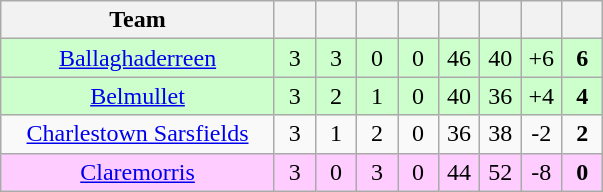<table class="wikitable" style="text-align:center">
<tr>
<th style="width:175px;">Team</th>
<th width="20"></th>
<th width="20"></th>
<th width="20"></th>
<th width="20"></th>
<th width="20"></th>
<th width="20"></th>
<th width="20"></th>
<th width="20"></th>
</tr>
<tr style="background:#cfc;">
<td><a href='#'>Ballaghaderreen</a></td>
<td>3</td>
<td>3</td>
<td>0</td>
<td>0</td>
<td>46</td>
<td>40</td>
<td>+6</td>
<td><strong>6</strong></td>
</tr>
<tr style="background:#cfc;">
<td><a href='#'>Belmullet</a></td>
<td>3</td>
<td>2</td>
<td>1</td>
<td>0</td>
<td>40</td>
<td>36</td>
<td>+4</td>
<td><strong>4</strong></td>
</tr>
<tr>
<td><a href='#'>Charlestown Sarsfields</a></td>
<td>3</td>
<td>1</td>
<td>2</td>
<td>0</td>
<td>36</td>
<td>38</td>
<td>-2</td>
<td><strong>2</strong></td>
</tr>
<tr style="background:#fcf;">
<td><a href='#'>Claremorris</a></td>
<td>3</td>
<td>0</td>
<td>3</td>
<td>0</td>
<td>44</td>
<td>52</td>
<td>-8</td>
<td><strong>0</strong></td>
</tr>
</table>
